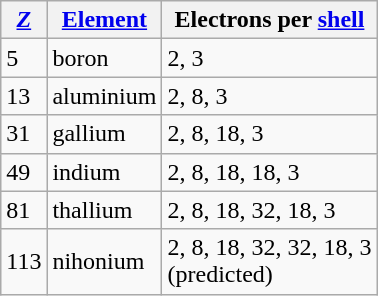<table class="wikitable" style="white-space:nowrap;">
<tr>
<th><em><a href='#'>Z</a></em></th>
<th><a href='#'>Element</a></th>
<th>Electrons per <a href='#'>shell</a></th>
</tr>
<tr>
<td>5</td>
<td>boron</td>
<td>2, 3</td>
</tr>
<tr>
<td>13</td>
<td>aluminium</td>
<td>2, 8, 3</td>
</tr>
<tr>
<td>31</td>
<td>gallium</td>
<td>2, 8, 18, 3</td>
</tr>
<tr>
<td>49</td>
<td>indium</td>
<td>2, 8, 18, 18, 3</td>
</tr>
<tr>
<td>81</td>
<td>thallium</td>
<td>2, 8, 18, 32, 18, 3</td>
</tr>
<tr>
<td>113</td>
<td>nihonium</td>
<td>2, 8, 18, 32, 32, 18, 3<br>(predicted)</td>
</tr>
</table>
